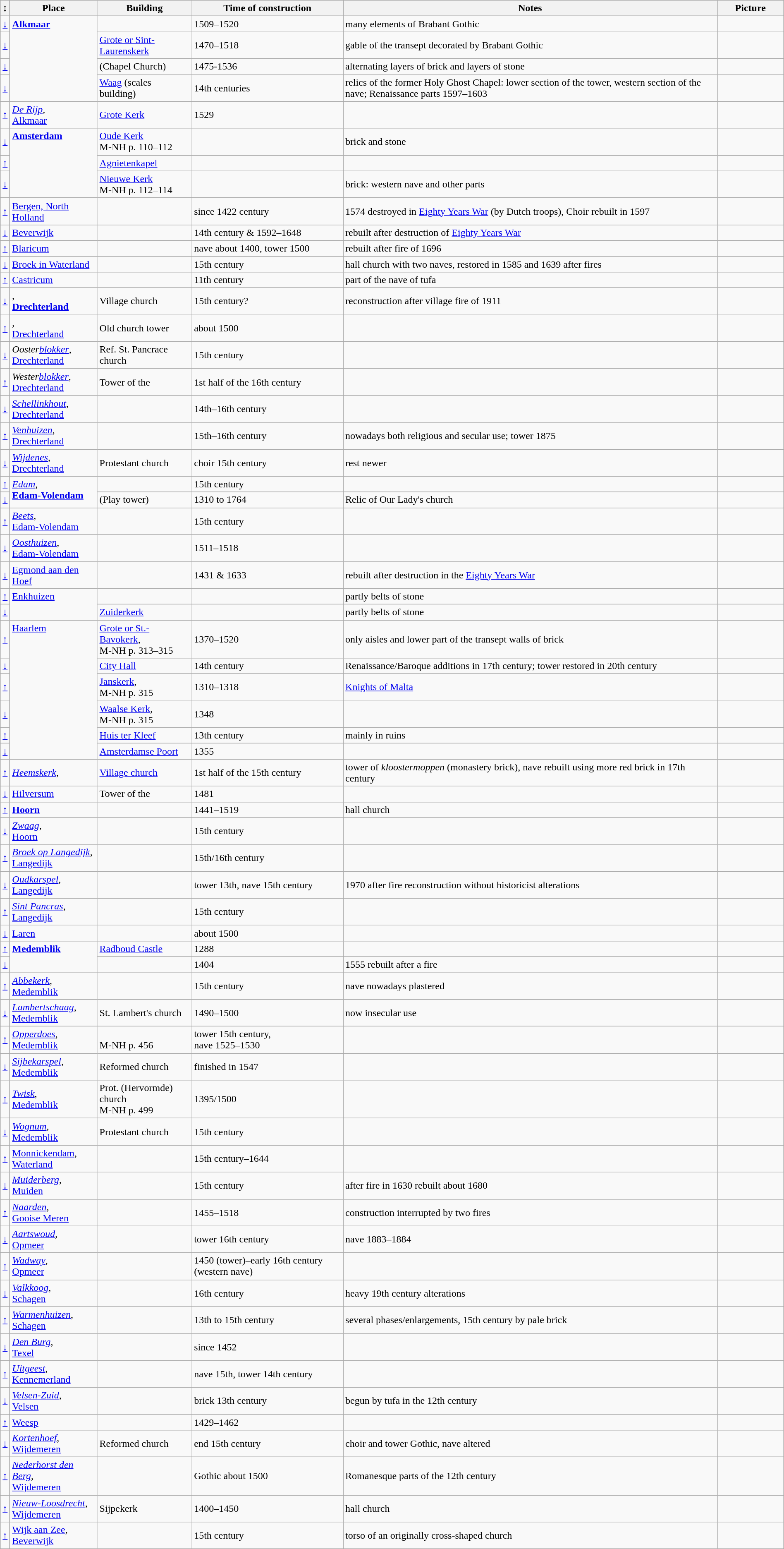<table class="wikitable"  style="border:2px; width:100%;">
<tr>
<th>↕</th>
<th>Place</th>
<th>Building</th>
<th>Time of construction</th>
<th>Notes</th>
<th>Picture</th>
</tr>
<tr>
<td><a href='#'>↓</a></td>
<td valign=top rowspan=4><strong><a href='#'>Alkmaar</a></strong></td>
<td></td>
<td>1509–1520</td>
<td>many elements of Brabant Gothic</td>
<td></td>
</tr>
<tr>
<td><a href='#'>↓</a></td>
<td><a href='#'>Grote or Sint-Laurenskerk</a></td>
<td>1470–1518</td>
<td>gable of the transept decorated by Brabant Gothic</td>
<td style="width:100px;"></td>
</tr>
<tr>
<td><a href='#'>↓</a></td>
<td> (Chapel Church)</td>
<td>1475-1536</td>
<td>alternating layers of brick and layers of stone</td>
<td style="width:100px;"></td>
</tr>
<tr>
<td><a href='#'>↓</a></td>
<td><a href='#'>Waag</a> (scales building)</td>
<td>14th centuries</td>
<td>relics of the former Holy Ghost Chapel: lower section of the tower, western section of the nave; Renaissance parts 1597–1603</td>
<td style="width:100px;"></td>
</tr>
<tr>
<td><a href='#'>↑</a></td>
<td><em><a href='#'>De Rijp</a></em>,<br><a href='#'>Alkmaar</a></td>
<td><a href='#'>Grote Kerk</a></td>
<td>1529</td>
<td></td>
<td></td>
</tr>
<tr>
<td><a href='#'>↓</a></td>
<td valign=top rowspan=3><strong><a href='#'>Amsterdam</a></strong></td>
<td><a href='#'>Oude Kerk</a><br>M-NH p. 110–112</td>
<td></td>
<td>brick and stone</td>
<td></td>
</tr>
<tr>
<td><a href='#'>↑</a></td>
<td><a href='#'>Agnietenkapel</a></td>
<td></td>
<td></td>
<td></td>
</tr>
<tr>
<td><a href='#'>↓</a></td>
<td><a href='#'>Nieuwe Kerk</a><br>M-NH p. 112–114</td>
<td></td>
<td>brick: western nave and other parts</td>
<td></td>
</tr>
<tr>
<td><a href='#'>↑</a></td>
<td><a href='#'>Bergen, North Holland</a></td>
<td></td>
<td>since 1422 century</td>
<td>1574 destroyed in <a href='#'>Eighty Years War</a> (by Dutch troops), Choir rebuilt in 1597</td>
<td></td>
</tr>
<tr>
<td><a href='#'>↓</a></td>
<td><a href='#'>Beverwijk</a></td>
<td></td>
<td>14th century & 1592–1648</td>
<td>rebuilt after destruction of <a href='#'>Eighty Years War</a></td>
<td></td>
</tr>
<tr>
<td><a href='#'>↑</a></td>
<td><a href='#'>Blaricum</a></td>
<td></td>
<td>nave about 1400, tower 1500</td>
<td>rebuilt after fire of 1696</td>
<td></td>
</tr>
<tr>
<td><a href='#'>↓</a></td>
<td><a href='#'>Broek in Waterland</a></td>
<td></td>
<td>15th century</td>
<td>hall church with two naves, restored in 1585 and 1639 after fires</td>
<td></td>
</tr>
<tr>
<td><a href='#'>↑</a></td>
<td><a href='#'>Castricum</a></td>
<td></td>
<td>11th century</td>
<td>part of the nave of tufa</td>
<td></td>
</tr>
<tr>
<td><a href='#'>↓</a></td>
<td><em></em>,<br><strong><a href='#'>Drechterland</a></strong></td>
<td>Village church</td>
<td>15th century?</td>
<td>reconstruction after village fire of 1911</td>
<td></td>
</tr>
<tr>
<td><a href='#'>↑</a></td>
<td><em></em>,<br><a href='#'>Drechterland</a></td>
<td>Old church tower</td>
<td>about 1500</td>
<td></td>
<td></td>
</tr>
<tr>
<td><a href='#'>↓</a></td>
<td><em>Ooster<a href='#'>blokker</a></em>,<br><a href='#'>Drechterland</a></td>
<td>Ref. St. Pancrace church</td>
<td>15th century</td>
<td></td>
<td></td>
</tr>
<tr>
<td><a href='#'>↑</a></td>
<td><em>Wester<a href='#'>blokker</a></em>,<br><a href='#'>Drechterland</a></td>
<td>Tower of the </td>
<td>1st half of the 16th century</td>
<td></td>
<td></td>
</tr>
<tr>
<td><a href='#'>↓</a></td>
<td><em><a href='#'>Schellinkhout</a></em>,<br><a href='#'>Drechterland</a></td>
<td></td>
<td>14th–16th century</td>
<td></td>
<td></td>
</tr>
<tr>
<td><a href='#'>↑</a></td>
<td><em><a href='#'>Venhuizen</a></em>,<br><a href='#'>Drechterland</a></td>
<td></td>
<td>15th–16th century</td>
<td>nowadays both religious and secular use; tower 1875</td>
<td></td>
</tr>
<tr>
<td><a href='#'>↓</a></td>
<td><em><a href='#'>Wijdenes</a></em>,<br><a href='#'>Drechterland</a></td>
<td>Protestant church</td>
<td>choir 15th century</td>
<td>rest newer</td>
<td></td>
</tr>
<tr>
<td><a href='#'>↑</a></td>
<td rowspan="2" valign="top"><em><a href='#'>Edam</a></em>,<br><strong><a href='#'>Edam-Volendam</a></strong></td>
<td></td>
<td>15th century</td>
<td></td>
<td></td>
</tr>
<tr>
<td><a href='#'>↓</a></td>
<td> (Play tower)</td>
<td>1310 to 1764</td>
<td>Relic of Our Lady's church</td>
<td></td>
</tr>
<tr>
<td><a href='#'>↑</a></td>
<td><em><a href='#'>Beets</a></em>,<br><a href='#'>Edam-Volendam</a></td>
<td></td>
<td>15th century</td>
<td></td>
<td></td>
</tr>
<tr>
<td><a href='#'>↓</a></td>
<td><em><a href='#'>Oosthuizen</a></em>,<br><a href='#'>Edam-Volendam</a></td>
<td></td>
<td>1511–1518</td>
<td></td>
<td></td>
</tr>
<tr>
<td><a href='#'>↓</a></td>
<td><a href='#'>Egmond aan den Hoef</a></td>
<td></td>
<td>1431 & 1633</td>
<td>rebuilt after destruction in the <a href='#'>Eighty Years War</a></td>
<td></td>
</tr>
<tr>
<td><a href='#'>↑</a></td>
<td valign=top rowspan=2><a href='#'>Enkhuizen</a></td>
<td></td>
<td></td>
<td>partly belts of stone</td>
<td></td>
</tr>
<tr>
<td><a href='#'>↓</a></td>
<td><a href='#'>Zuiderkerk</a></td>
<td></td>
<td>partly belts of stone</td>
<td></td>
</tr>
<tr>
<td><a href='#'>↑</a></td>
<td valign=top rowspan=6><a href='#'>Haarlem</a></td>
<td><a href='#'>Grote or St.-Bavokerk</a>,<br>M-NH p. 313–315</td>
<td>1370–1520</td>
<td>only aisles and lower part of the transept walls of brick</td>
<td></td>
</tr>
<tr>
<td><a href='#'>↓</a></td>
<td><a href='#'>City Hall</a></td>
<td>14th century</td>
<td>Renaissance/Baroque additions in 17th century; tower restored in 20th century</td>
<td></td>
</tr>
<tr>
<td><a href='#'>↑</a></td>
<td><a href='#'>Janskerk</a>,<br>M-NH p. 315</td>
<td>1310–1318</td>
<td><a href='#'>Knights of Malta</a></td>
<td></td>
</tr>
<tr>
<td><a href='#'>↓</a></td>
<td><a href='#'>Waalse Kerk</a>,<br>M-NH p. 315</td>
<td>1348</td>
<td></td>
<td></td>
</tr>
<tr>
<td><a href='#'>↑</a></td>
<td><a href='#'>Huis ter Kleef</a></td>
<td>13th century</td>
<td>mainly in ruins</td>
<td></td>
</tr>
<tr>
<td><a href='#'>↓</a></td>
<td><a href='#'>Amsterdamse Poort</a></td>
<td>1355</td>
<td></td>
<td></td>
</tr>
<tr>
<td><a href='#'>↑</a></td>
<td><em><a href='#'>Heemskerk</a></em>,<br></td>
<td><a href='#'>Village church</a></td>
<td>1st half of the 15th century</td>
<td>tower of <em>kloostermoppen</em> (monastery brick), nave rebuilt using more red brick in 17th century</td>
<td></td>
</tr>
<tr>
<td><a href='#'>↓</a></td>
<td><a href='#'>Hilversum</a></td>
<td>Tower of the </td>
<td>1481</td>
<td></td>
<td></td>
</tr>
<tr>
<td><a href='#'>↑</a></td>
<td><strong><a href='#'>Hoorn</a></strong></td>
<td></td>
<td>1441–1519</td>
<td>hall church</td>
<td></td>
</tr>
<tr>
<td><a href='#'>↓</a></td>
<td><em><a href='#'>Zwaag</a></em>,<br><a href='#'>Hoorn</a></td>
<td></td>
<td>15th century</td>
<td></td>
<td></td>
</tr>
<tr>
<td><a href='#'>↑</a></td>
<td><em><a href='#'>Broek op Langedijk</a></em>,<br><a href='#'>Langedijk</a></td>
<td></td>
<td>15th/16th century</td>
<td></td>
<td></td>
</tr>
<tr>
<td><a href='#'>↓</a></td>
<td><em><a href='#'>Oudkarspel</a></em>,<br><a href='#'>Langedijk</a></td>
<td></td>
<td>tower 13th, nave 15th century</td>
<td>1970 after fire reconstruction without historicist alterations</td>
<td></td>
</tr>
<tr>
<td><a href='#'>↑</a></td>
<td><em><a href='#'>Sint Pancras</a></em>,<br><a href='#'>Langedijk</a></td>
<td></td>
<td>15th century</td>
<td></td>
<td></td>
</tr>
<tr>
<td><a href='#'>↓</a></td>
<td><a href='#'>Laren</a></td>
<td></td>
<td>about 1500</td>
<td></td>
<td></td>
</tr>
<tr>
<td><a href='#'>↑</a></td>
<td rowspan="2" valign="top"><strong><a href='#'>Medemblik</a></strong></td>
<td><a href='#'>Radboud Castle</a></td>
<td>1288</td>
<td></td>
<td></td>
</tr>
<tr>
<td><a href='#'>↓</a></td>
<td></td>
<td>1404</td>
<td>1555 rebuilt after a fire</td>
<td></td>
</tr>
<tr>
<td><a href='#'>↑</a></td>
<td><em><a href='#'>Abbekerk</a></em>,<br><a href='#'>Medemblik</a></td>
<td></td>
<td>15th century</td>
<td>nave nowadays plastered</td>
<td></td>
</tr>
<tr>
<td><a href='#'>↓</a></td>
<td><em><a href='#'>Lambertschaag</a></em>,<br><a href='#'>Medemblik</a></td>
<td>St. Lambert's church</td>
<td>1490–1500</td>
<td>now insecular use</td>
<td></td>
</tr>
<tr>
<td><a href='#'>↑</a></td>
<td><em><a href='#'>Opperdoes</a></em>,<br><a href='#'>Medemblik</a></td>
<td><br>M-NH p. 456</td>
<td>tower 15th century,<br>nave 1525–1530</td>
<td></td>
<td></td>
</tr>
<tr>
<td><a href='#'>↓</a></td>
<td><em><a href='#'>Sijbekarspel</a></em>,<br><a href='#'>Medemblik</a></td>
<td>Reformed church</td>
<td>finished in 1547</td>
<td></td>
<td></td>
</tr>
<tr>
<td><a href='#'>↑</a></td>
<td><em><a href='#'>Twisk</a></em>,<br><a href='#'>Medemblik</a></td>
<td>Prot. (Hervormde) church<br>M-NH p. 499</td>
<td>1395/1500</td>
<td></td>
<td></td>
</tr>
<tr>
<td><a href='#'>↓</a></td>
<td><em><a href='#'>Wognum</a></em>,<br><a href='#'>Medemblik</a></td>
<td>Protestant church</td>
<td>15th century</td>
<td></td>
<td></td>
</tr>
<tr>
<td><a href='#'>↑</a></td>
<td><a href='#'>Monnickendam</a>,<br><a href='#'>Waterland</a></td>
<td></td>
<td>15th century–1644</td>
<td></td>
<td></td>
</tr>
<tr>
<td><a href='#'>↓</a></td>
<td><em><a href='#'>Muiderberg</a></em>,<br><a href='#'>Muiden</a></td>
<td></td>
<td>15th century</td>
<td>after fire in 1630 rebuilt about 1680</td>
<td></td>
</tr>
<tr>
<td><a href='#'>↑</a></td>
<td><em><a href='#'>Naarden</a></em>,<br><a href='#'>Gooise Meren</a></td>
<td></td>
<td>1455–1518</td>
<td>construction interrupted by two fires</td>
<td></td>
</tr>
<tr>
<td><a href='#'>↓</a></td>
<td><em><a href='#'>Aartswoud</a></em>,<br><a href='#'>Opmeer</a></td>
<td></td>
<td>tower 16th century</td>
<td>nave 1883–1884</td>
<td></td>
</tr>
<tr>
<td><a href='#'>↑</a></td>
<td><em><a href='#'>Wadway</a></em>,<br><a href='#'>Opmeer</a></td>
<td></td>
<td>1450 (tower)–early 16th century (western nave)</td>
<td></td>
<td></td>
</tr>
<tr>
<td><a href='#'>↓</a></td>
<td><em><a href='#'>Valkkoog</a></em>,<br><a href='#'>Schagen</a></td>
<td></td>
<td>16th century</td>
<td>heavy 19th century alterations</td>
<td></td>
</tr>
<tr>
<td><a href='#'>↑</a></td>
<td><em><a href='#'>Warmenhuizen</a></em>,<br><a href='#'>Schagen</a></td>
<td></td>
<td>13th to 15th century</td>
<td>several phases/enlargements, 15th century by pale brick</td>
<td></td>
</tr>
<tr>
<td><a href='#'>↓</a></td>
<td><em><a href='#'>Den Burg</a></em>,<br><a href='#'>Texel</a></td>
<td></td>
<td>since 1452</td>
<td></td>
<td></td>
</tr>
<tr>
<td><a href='#'>↑</a></td>
<td><em><a href='#'>Uitgeest</a></em>,<br><a href='#'>Kennemerland</a></td>
<td></td>
<td>nave 15th, tower 14th century</td>
<td></td>
<td></td>
</tr>
<tr>
<td><a href='#'>↓</a></td>
<td><em><a href='#'>Velsen-Zuid</a></em>,<br><a href='#'>Velsen</a></td>
<td></td>
<td>brick 13th century</td>
<td>begun by tufa in the 12th century</td>
<td></td>
</tr>
<tr>
<td><a href='#'>↑</a></td>
<td><a href='#'>Weesp</a></td>
<td></td>
<td>1429–1462</td>
<td></td>
<td></td>
</tr>
<tr>
<td><a href='#'>↓</a></td>
<td><em><a href='#'>Kortenhoef</a></em>,<br><a href='#'>Wijdemeren</a></td>
<td>Reformed church</td>
<td>end 15th century</td>
<td>choir and tower Gothic, nave altered</td>
<td></td>
</tr>
<tr>
<td><a href='#'>↑</a></td>
<td><em><a href='#'>Nederhorst den Berg</a></em>,<br><a href='#'>Wijdemeren</a></td>
<td> </td>
<td>Gothic about 1500</td>
<td>Romanesque parts of the 12th century</td>
<td></td>
</tr>
<tr>
<td><a href='#'>↑</a></td>
<td><em><a href='#'>Nieuw-Loosdrecht</a></em>,<br><a href='#'>Wijdemeren</a></td>
<td>Sijpekerk</td>
<td>1400–1450</td>
<td>hall church</td>
<td></td>
</tr>
<tr>
<td><a href='#'>↑</a></td>
<td><a href='#'>Wijk aan Zee</a>,<br><a href='#'>Beverwijk</a></td>
<td></td>
<td>15th century</td>
<td>torso of an originally cross-shaped church</td>
<td></td>
</tr>
</table>
